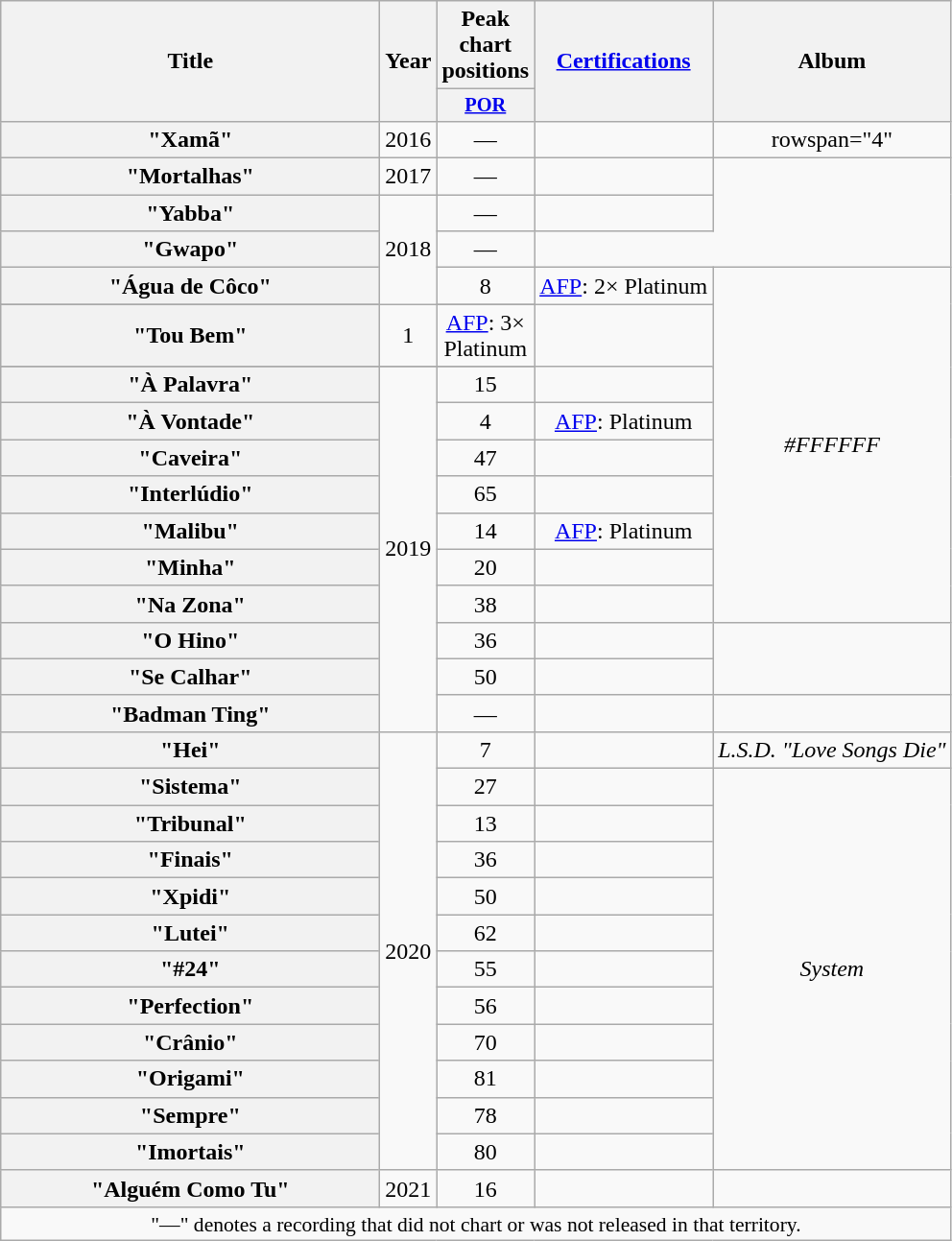<table class="wikitable plainrowheaders" style="text-align:center;" border="1">
<tr>
<th rowspan="2" scope="col" style="width:16em;">Title</th>
<th rowspan="2" scope="col">Year</th>
<th scope="col">Peak chart positions</th>
<th rowspan="2" scope="col"><a href='#'>Certifications</a></th>
<th rowspan="2" scope="col">Album</th>
</tr>
<tr>
<th scope="col" style="width:3em;font-size:85%;"><a href='#'>POR</a><br></th>
</tr>
<tr>
<th scope="row">"Xamã"</th>
<td>2016</td>
<td>—</td>
<td></td>
<td>rowspan="4" <em></em></td>
</tr>
<tr>
<th scope="row">"Mortalhas"</th>
<td>2017</td>
<td>—</td>
<td></td>
</tr>
<tr>
<th scope="row">"Yabba"</th>
<td rowspan="4">2018</td>
<td>—</td>
<td></td>
</tr>
<tr>
<th scope="row">"Gwapo" <br></th>
<td>—</td>
</tr>
<tr>
<th scope="row">"Água de Côco"</th>
<td>8</td>
<td><a href='#'>AFP</a>: 2× Platinum</td>
<td rowspan="11"><em>#FFFFFF</em></td>
</tr>
<tr>
</tr>
<tr>
<th scope="row">"Tou Bem" <br></th>
<td>1</td>
<td><a href='#'>AFP</a>: 3× Platinum</td>
</tr>
<tr>
</tr>
<tr>
<th scope="row">"À Palavra"</th>
<td rowspan="10">2019</td>
<td>15</td>
<td></td>
</tr>
<tr>
<th scope="row">"À Vontade" <br></th>
<td>4</td>
<td><a href='#'>AFP</a>: Platinum</td>
</tr>
<tr>
<th scope="row">"Caveira"</th>
<td>47</td>
<td></td>
</tr>
<tr>
<th scope="row">"Interlúdio"</th>
<td>65</td>
<td></td>
</tr>
<tr>
<th scope="row">"Malibu"</th>
<td>14</td>
<td><a href='#'>AFP</a>: Platinum</td>
</tr>
<tr>
<th scope="row">"Minha"</th>
<td>20</td>
<td></td>
</tr>
<tr>
<th scope="row">"Na Zona"</th>
<td>38</td>
<td></td>
</tr>
<tr>
<th scope="row">"O Hino"</th>
<td>36</td>
<td></td>
</tr>
<tr>
<th scope="row">"Se Calhar"</th>
<td>50</td>
<td></td>
</tr>
<tr>
<th scope="row">"Badman Ting" <br></th>
<td>—</td>
<td></td>
<td></td>
</tr>
<tr>
<th scope="row">"Hei"</th>
<td rowspan="12">2020</td>
<td>7</td>
<td></td>
<td><em>L.S.D. "Love Songs Die"</em></td>
</tr>
<tr>
<th scope="row">"Sistema" <br></th>
<td>27</td>
<td></td>
<td rowspan="11"><em>System</em></td>
</tr>
<tr>
<th scope="row">"Tribunal" <br></th>
<td>13</td>
<td></td>
</tr>
<tr>
<th scope="row">"Finais" <br></th>
<td>36</td>
<td></td>
</tr>
<tr>
<th scope="row">"Xpidi" <br></th>
<td>50</td>
<td></td>
</tr>
<tr>
<th scope="row">"Lutei" <br></th>
<td>62</td>
<td></td>
</tr>
<tr>
<th scope="row">"#24" <br></th>
<td>55</td>
<td></td>
</tr>
<tr>
<th scope="row">"Perfection" <br></th>
<td>56</td>
<td></td>
</tr>
<tr>
<th scope="row">"Crânio" <br></th>
<td>70</td>
<td></td>
</tr>
<tr>
<th scope="row">"Origami" <br></th>
<td>81</td>
<td></td>
</tr>
<tr>
<th scope="row">"Sempre" <br></th>
<td>78</td>
<td></td>
</tr>
<tr>
<th scope="row">"Imortais" <br></th>
<td>80</td>
<td></td>
</tr>
<tr>
<th scope="row">"Alguém Como Tu" <br></th>
<td>2021</td>
<td>16</td>
<td></td>
<td></td>
</tr>
<tr>
<td colspan="5" style="font-size:90%">"—" denotes a recording that did not chart or was not released in that territory.</td>
</tr>
</table>
